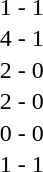<table cellspacing=1 width=85%>
<tr>
<th width=15%></th>
<th width=25%></th>
<th width=10%></th>
<th width=25%></th>
<th width=25%></th>
</tr>
<tr>
<td></td>
<td align=right></td>
<td align=center>1 - 1</td>
<td></td>
</tr>
<tr>
<td></td>
<td align=right></td>
<td align=center>4 - 1</td>
<td></td>
</tr>
<tr>
<td></td>
<td align=right></td>
<td align=center>2 - 0</td>
<td></td>
</tr>
<tr>
<td></td>
<td align=right></td>
<td align=center>2 - 0</td>
<td></td>
</tr>
<tr>
<td></td>
<td align=right></td>
<td align=center>0 - 0</td>
<td></td>
</tr>
<tr>
<td></td>
<td align=right></td>
<td align=center>1 - 1</td>
<td></td>
</tr>
</table>
